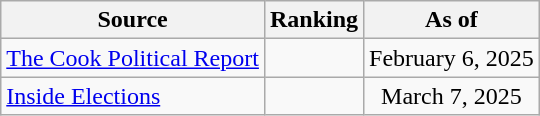<table class="wikitable" style="text-align:center">
<tr>
<th>Source</th>
<th>Ranking</th>
<th>As of</th>
</tr>
<tr>
<td align=left><a href='#'>The Cook Political Report</a></td>
<td></td>
<td>February 6, 2025</td>
</tr>
<tr>
<td align=left><a href='#'>Inside Elections</a></td>
<td></td>
<td>March 7, 2025</td>
</tr>
</table>
